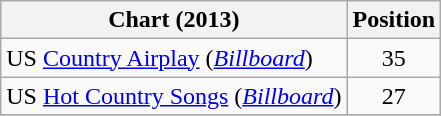<table class="wikitable sortable">
<tr>
<th scope="col">Chart (2013)</th>
<th scope="col">Position</th>
</tr>
<tr>
<td>US <a href='#'>Country Airplay</a> (<em><a href='#'>Billboard</a></em>)</td>
<td align="center">35</td>
</tr>
<tr>
<td>US <a href='#'>Hot Country Songs</a> (<em><a href='#'>Billboard</a></em>)</td>
<td align="center">27</td>
</tr>
<tr>
</tr>
</table>
